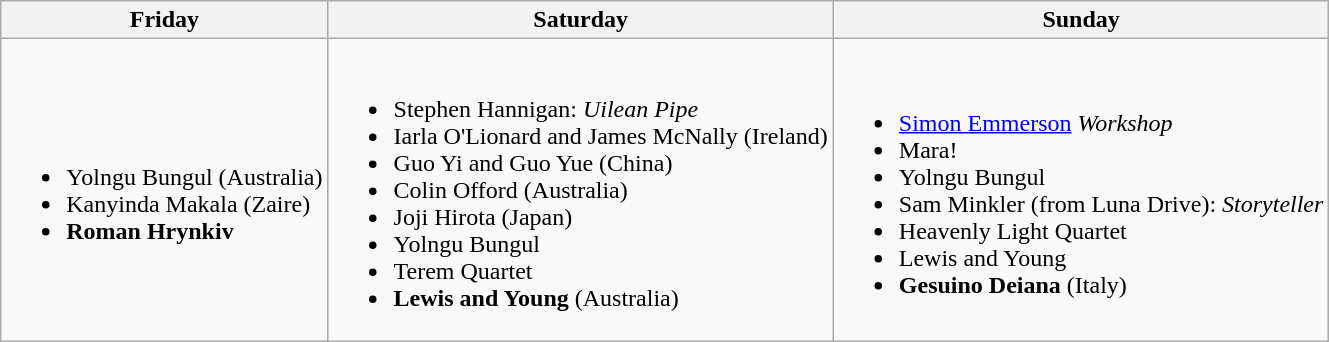<table class="wikitable">
<tr>
<th>Friday</th>
<th>Saturday</th>
<th>Sunday</th>
</tr>
<tr>
<td><br><ul><li>Yolngu Bungul (Australia)</li><li>Kanyinda Makala (Zaire)</li><li><strong>Roman Hrynkiv</strong></li></ul></td>
<td><br><ul><li>Stephen Hannigan: <em>Uilean Pipe</em></li><li>Iarla O'Lionard and James McNally (Ireland)</li><li>Guo Yi and Guo Yue (China)</li><li>Colin Offord (Australia)</li><li>Joji Hirota (Japan)</li><li>Yolngu Bungul</li><li>Terem Quartet</li><li><strong>Lewis and Young</strong> (Australia)</li></ul></td>
<td><br><ul><li><a href='#'>Simon Emmerson</a> <em>Workshop</em></li><li>Mara!</li><li>Yolngu Bungul</li><li>Sam Minkler (from Luna Drive): <em>Storyteller</em></li><li>Heavenly Light Quartet</li><li>Lewis and Young</li><li><strong>Gesuino Deiana</strong> (Italy)</li></ul></td>
</tr>
</table>
